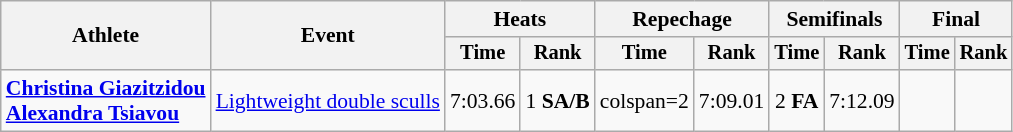<table class="wikitable" style="font-size:90%">
<tr>
<th rowspan=2>Athlete</th>
<th rowspan=2>Event</th>
<th colspan="2">Heats</th>
<th colspan="2">Repechage</th>
<th colspan="2">Semifinals</th>
<th colspan="2">Final</th>
</tr>
<tr style="font-size:95%">
<th>Time</th>
<th>Rank</th>
<th>Time</th>
<th>Rank</th>
<th>Time</th>
<th>Rank</th>
<th>Time</th>
<th>Rank</th>
</tr>
<tr align=center>
<td align=left><strong><a href='#'>Christina Giazitzidou</a><br> <a href='#'>Alexandra Tsiavou</a></strong></td>
<td align=left><a href='#'>Lightweight double sculls</a></td>
<td>7:03.66</td>
<td>1 <strong>SA/B</strong></td>
<td>colspan=2 </td>
<td>7:09.01</td>
<td>2 <strong>FA</strong></td>
<td>7:12.09</td>
<td></td>
</tr>
</table>
